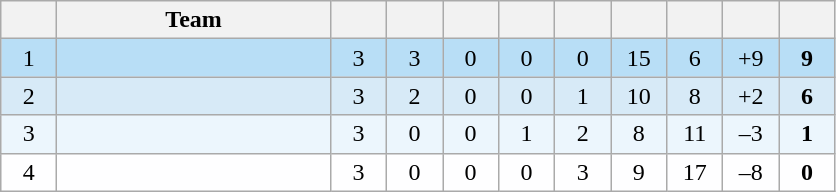<table class="wikitable" style="text-align: center; font-size: 100%;">
<tr>
<th width="30"></th>
<th width="175">Team</th>
<th width="30"></th>
<th width="30"></th>
<th width="30"></th>
<th width="30"></th>
<th width="30"></th>
<th width="30"></th>
<th width="30"></th>
<th width="30"></th>
<th width="30"></th>
</tr>
<tr style="background-color: #b8def6;">
<td>1</td>
<td align=left></td>
<td>3</td>
<td>3</td>
<td>0</td>
<td>0</td>
<td>0</td>
<td>15</td>
<td>6</td>
<td>+9</td>
<td><strong>9</strong></td>
</tr>
<tr style="background-color: #d7eaf7;">
<td>2</td>
<td align=left></td>
<td>3</td>
<td>2</td>
<td>0</td>
<td>0</td>
<td>1</td>
<td>10</td>
<td>8</td>
<td>+2</td>
<td><strong>6</strong></td>
</tr>
<tr style="background-color: #ecf6fd;">
<td>3</td>
<td align=left></td>
<td>3</td>
<td>0</td>
<td>0</td>
<td>1</td>
<td>2</td>
<td>8</td>
<td>11</td>
<td>–3</td>
<td><strong>1</strong></td>
</tr>
<tr style="background-color: #fefeff;">
<td>4</td>
<td align=left></td>
<td>3</td>
<td>0</td>
<td>0</td>
<td>0</td>
<td>3</td>
<td>9</td>
<td>17</td>
<td>–8</td>
<td><strong>0</strong></td>
</tr>
</table>
